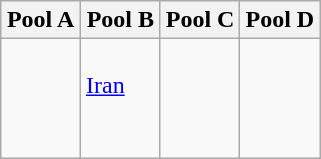<table class="wikitable">
<tr>
<th width=25%>Pool A</th>
<th width=25%>Pool B</th>
<th width=25%>Pool C</th>
<th width=25%>Pool D</th>
</tr>
<tr>
<td><br><br>
<br>
<br>
</td>
<td><br> <a href='#'>Iran</a><br>
<br>
<br>
</td>
<td><br><br>
<br>
<br>
</td>
<td><br><br>
<br>
<br>
</td>
</tr>
</table>
